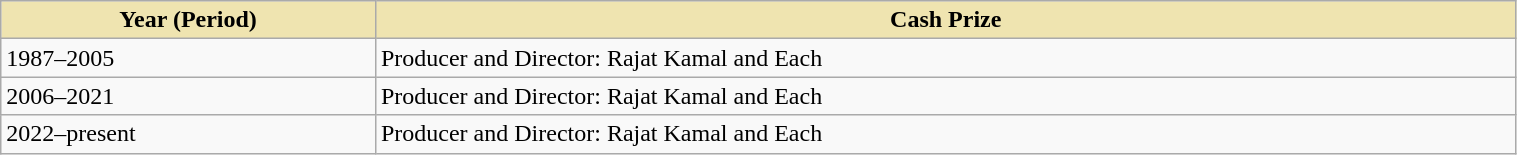<table class="wikitable" style="width:80%">
<tr>
<th style="background-color:#EFE4B0;">Year (Period)</th>
<th style="background-color:#EFE4B0;">Cash Prize</th>
</tr>
<tr>
<td>1987–2005</td>
<td>Producer and Director: Rajat Kamal and  Each</td>
</tr>
<tr>
<td>2006–2021</td>
<td>Producer and Director: Rajat Kamal and  Each</td>
</tr>
<tr>
<td>2022–present</td>
<td>Producer and Director: Rajat Kamal and  Each</td>
</tr>
</table>
